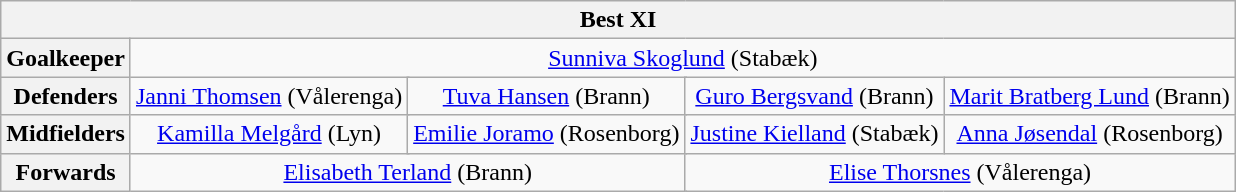<table class="wikitable" style="text-align:center">
<tr>
<th colspan="13">Best XI</th>
</tr>
<tr>
<th>Goalkeeper</th>
<td colspan="12"> <a href='#'>Sunniva Skoglund</a> (Stabæk)</td>
</tr>
<tr>
<th>Defenders</th>
<td colspan="3"> <a href='#'>Janni Thomsen</a> (Vålerenga)</td>
<td colspan="3"> <a href='#'>Tuva Hansen</a> (Brann)</td>
<td colspan="3"> <a href='#'>Guro Bergsvand</a> (Brann)</td>
<td colspan="3"> <a href='#'>Marit Bratberg Lund</a> (Brann)</td>
</tr>
<tr>
<th>Midfielders</th>
<td colspan="3"> <a href='#'>Kamilla Melgård</a> (Lyn)</td>
<td colspan="3"> <a href='#'>Emilie Joramo</a> (Rosenborg)</td>
<td colspan="3"> <a href='#'>Justine Kielland</a> (Stabæk)</td>
<td colspan="3"> <a href='#'>Anna Jøsendal</a> (Rosenborg)</td>
</tr>
<tr>
<th>Forwards</th>
<td colspan="6"> <a href='#'>Elisabeth Terland</a> (Brann)</td>
<td colspan="6"> <a href='#'>Elise Thorsnes</a> (Vålerenga)</td>
</tr>
</table>
